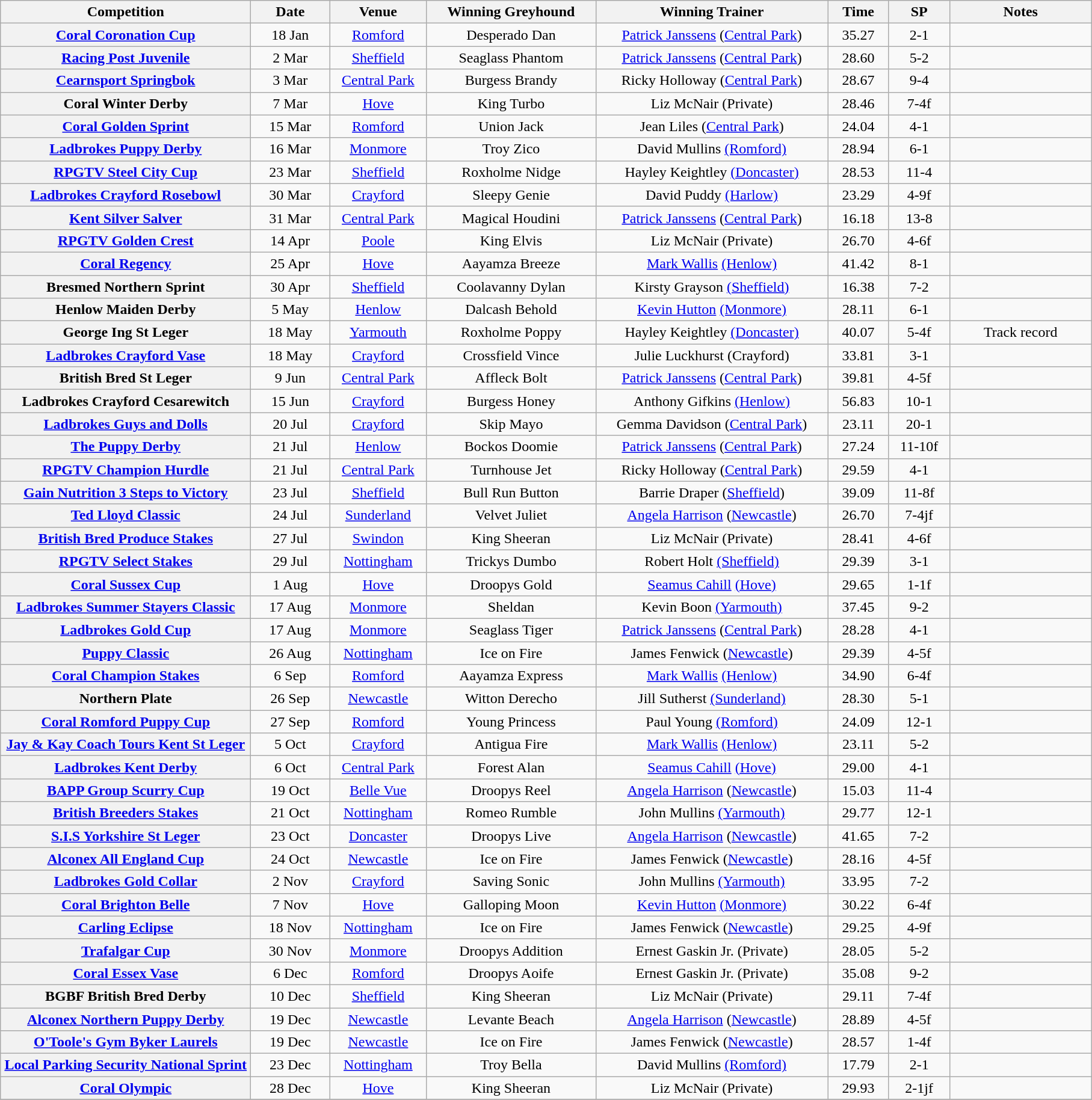<table class="wikitable" style="text-align:center">
<tr>
<th width=270>Competition</th>
<th width=80>Date</th>
<th width=100>Venue</th>
<th width=180>Winning Greyhound</th>
<th width=250>Winning Trainer</th>
<th width=60>Time</th>
<th width=60>SP</th>
<th width=150>Notes</th>
</tr>
<tr>
<th><a href='#'>Coral Coronation Cup</a></th>
<td>18 Jan</td>
<td><a href='#'>Romford</a></td>
<td>Desperado Dan</td>
<td><a href='#'>Patrick Janssens</a> (<a href='#'>Central Park</a>)</td>
<td>35.27</td>
<td>2-1</td>
<td></td>
</tr>
<tr>
<th><a href='#'>Racing Post Juvenile</a></th>
<td>2 Mar</td>
<td><a href='#'>Sheffield</a></td>
<td>Seaglass Phantom</td>
<td><a href='#'>Patrick Janssens</a> (<a href='#'>Central Park</a>)</td>
<td>28.60</td>
<td>5-2</td>
<td></td>
</tr>
<tr>
<th><a href='#'>Cearnsport Springbok</a></th>
<td>3 Mar</td>
<td><a href='#'>Central Park</a></td>
<td>Burgess Brandy</td>
<td>Ricky Holloway (<a href='#'>Central Park</a>)</td>
<td>28.67</td>
<td>9-4</td>
<td></td>
</tr>
<tr>
<th>Coral Winter Derby</th>
<td>7 Mar</td>
<td><a href='#'>Hove</a></td>
<td>King Turbo</td>
<td>Liz McNair (Private)</td>
<td>28.46</td>
<td>7-4f</td>
<td></td>
</tr>
<tr>
<th><a href='#'>Coral Golden Sprint</a></th>
<td>15 Mar</td>
<td><a href='#'>Romford</a></td>
<td>Union Jack</td>
<td>Jean Liles (<a href='#'>Central Park</a>)</td>
<td>24.04</td>
<td>4-1</td>
<td></td>
</tr>
<tr>
<th><a href='#'>Ladbrokes Puppy Derby</a></th>
<td>16 Mar</td>
<td><a href='#'>Monmore</a></td>
<td>Troy Zico</td>
<td>David Mullins <a href='#'>(Romford)</a></td>
<td>28.94</td>
<td>6-1</td>
<td></td>
</tr>
<tr>
<th><a href='#'>RPGTV Steel City Cup</a></th>
<td>23 Mar</td>
<td><a href='#'>Sheffield</a></td>
<td>Roxholme Nidge</td>
<td>Hayley Keightley <a href='#'>(Doncaster)</a></td>
<td>28.53</td>
<td>11-4</td>
<td></td>
</tr>
<tr>
<th><a href='#'>Ladbrokes Crayford Rosebowl</a></th>
<td>30 Mar</td>
<td><a href='#'>Crayford</a></td>
<td>Sleepy Genie</td>
<td>David Puddy <a href='#'>(Harlow)</a></td>
<td>23.29</td>
<td>4-9f</td>
<td></td>
</tr>
<tr>
<th><a href='#'>Kent Silver Salver</a></th>
<td>31 Mar</td>
<td><a href='#'>Central Park</a></td>
<td>Magical Houdini</td>
<td><a href='#'>Patrick Janssens</a> (<a href='#'>Central Park</a>)</td>
<td>16.18</td>
<td>13-8</td>
<td></td>
</tr>
<tr>
<th><a href='#'>RPGTV Golden Crest</a></th>
<td>14 Apr</td>
<td><a href='#'>Poole</a></td>
<td>King Elvis</td>
<td>Liz McNair (Private)</td>
<td>26.70</td>
<td>4-6f</td>
<td></td>
</tr>
<tr>
<th><a href='#'>Coral Regency</a></th>
<td>25 Apr</td>
<td><a href='#'>Hove</a></td>
<td>Aayamza Breeze</td>
<td><a href='#'>Mark Wallis</a> <a href='#'>(Henlow)</a></td>
<td>41.42</td>
<td>8-1</td>
<td></td>
</tr>
<tr>
<th>Bresmed Northern Sprint</th>
<td>30 Apr</td>
<td><a href='#'>Sheffield</a></td>
<td>Coolavanny Dylan</td>
<td>Kirsty Grayson <a href='#'>(Sheffield)</a></td>
<td>16.38</td>
<td>7-2</td>
<td></td>
</tr>
<tr>
<th>Henlow Maiden Derby</th>
<td>5 May</td>
<td><a href='#'>Henlow</a></td>
<td>Dalcash Behold</td>
<td><a href='#'>Kevin Hutton</a> <a href='#'>(Monmore)</a></td>
<td>28.11</td>
<td>6-1</td>
<td></td>
</tr>
<tr>
<th>George Ing St Leger</th>
<td>18 May</td>
<td><a href='#'>Yarmouth</a></td>
<td>Roxholme Poppy</td>
<td>Hayley Keightley <a href='#'>(Doncaster)</a></td>
<td>40.07</td>
<td>5-4f</td>
<td>Track record </td>
</tr>
<tr>
<th><a href='#'>Ladbrokes Crayford Vase</a></th>
<td>18 May</td>
<td><a href='#'>Crayford</a></td>
<td>Crossfield Vince</td>
<td>Julie Luckhurst (Crayford)</td>
<td>33.81</td>
<td>3-1</td>
<td></td>
</tr>
<tr>
<th>British Bred St Leger</th>
<td>9 Jun</td>
<td><a href='#'>Central Park</a></td>
<td>Affleck Bolt</td>
<td><a href='#'>Patrick Janssens</a> (<a href='#'>Central Park</a>)</td>
<td>39.81</td>
<td>4-5f</td>
<td></td>
</tr>
<tr>
<th>Ladbrokes Crayford Cesarewitch</th>
<td>15 Jun</td>
<td><a href='#'>Crayford</a></td>
<td>Burgess Honey</td>
<td>Anthony Gifkins <a href='#'>(Henlow)</a></td>
<td>56.83</td>
<td>10-1</td>
<td></td>
</tr>
<tr>
<th><a href='#'>Ladbrokes Guys and Dolls</a></th>
<td>20 Jul</td>
<td><a href='#'>Crayford</a></td>
<td>Skip Mayo</td>
<td>Gemma Davidson (<a href='#'>Central Park</a>)</td>
<td>23.11</td>
<td>20-1</td>
<td></td>
</tr>
<tr>
<th><a href='#'>The Puppy Derby</a></th>
<td>21 Jul</td>
<td><a href='#'>Henlow</a></td>
<td>Bockos Doomie</td>
<td><a href='#'>Patrick Janssens</a> (<a href='#'>Central Park</a>)</td>
<td>27.24</td>
<td>11-10f</td>
<td></td>
</tr>
<tr>
<th><a href='#'>RPGTV Champion Hurdle</a></th>
<td>21 Jul</td>
<td><a href='#'>Central Park</a></td>
<td>Turnhouse Jet</td>
<td>Ricky Holloway (<a href='#'>Central Park</a>)</td>
<td>29.59</td>
<td>4-1</td>
<td></td>
</tr>
<tr>
<th><a href='#'>Gain Nutrition 3 Steps to Victory</a></th>
<td>23 Jul</td>
<td><a href='#'>Sheffield</a></td>
<td>Bull Run Button</td>
<td>Barrie Draper (<a href='#'>Sheffield</a>)</td>
<td>39.09</td>
<td>11-8f</td>
<td></td>
</tr>
<tr>
<th><a href='#'>Ted Lloyd Classic</a></th>
<td>24 Jul</td>
<td><a href='#'>Sunderland</a></td>
<td>Velvet Juliet</td>
<td><a href='#'>Angela Harrison</a> (<a href='#'>Newcastle</a>)</td>
<td>26.70</td>
<td>7-4jf</td>
<td></td>
</tr>
<tr>
<th><a href='#'>British Bred Produce Stakes</a></th>
<td>27 Jul</td>
<td><a href='#'>Swindon</a></td>
<td>King Sheeran</td>
<td>Liz McNair (Private)</td>
<td>28.41</td>
<td>4-6f</td>
<td></td>
</tr>
<tr>
<th><a href='#'>RPGTV Select Stakes</a></th>
<td>29 Jul</td>
<td><a href='#'>Nottingham</a></td>
<td>Trickys Dumbo</td>
<td>Robert Holt <a href='#'>(Sheffield)</a></td>
<td>29.39</td>
<td>3-1</td>
<td></td>
</tr>
<tr>
<th><a href='#'>Coral Sussex Cup</a></th>
<td>1 Aug</td>
<td><a href='#'>Hove</a></td>
<td>Droopys Gold</td>
<td><a href='#'>Seamus Cahill</a> <a href='#'>(Hove)</a></td>
<td>29.65</td>
<td>1-1f</td>
<td></td>
</tr>
<tr>
<th><a href='#'>Ladbrokes Summer Stayers Classic</a></th>
<td>17 Aug</td>
<td><a href='#'>Monmore</a></td>
<td>Sheldan</td>
<td>Kevin Boon <a href='#'>(Yarmouth)</a></td>
<td>37.45</td>
<td>9-2</td>
<td></td>
</tr>
<tr>
<th><a href='#'>Ladbrokes Gold Cup</a></th>
<td>17 Aug</td>
<td><a href='#'>Monmore</a></td>
<td>Seaglass Tiger</td>
<td><a href='#'>Patrick Janssens</a> (<a href='#'>Central Park</a>)</td>
<td>28.28</td>
<td>4-1</td>
<td></td>
</tr>
<tr>
<th><a href='#'>Puppy Classic</a></th>
<td>26 Aug</td>
<td><a href='#'>Nottingham</a></td>
<td>Ice on Fire</td>
<td>James Fenwick (<a href='#'>Newcastle</a>)</td>
<td>29.39</td>
<td>4-5f</td>
<td></td>
</tr>
<tr>
<th><a href='#'>Coral Champion Stakes</a></th>
<td>6 Sep</td>
<td><a href='#'>Romford</a></td>
<td>Aayamza Express</td>
<td><a href='#'>Mark Wallis</a> <a href='#'>(Henlow)</a></td>
<td>34.90</td>
<td>6-4f</td>
<td></td>
</tr>
<tr>
<th>Northern Plate</th>
<td>26 Sep</td>
<td><a href='#'>Newcastle</a></td>
<td>Witton Derecho</td>
<td>Jill Sutherst <a href='#'>(Sunderland)</a></td>
<td>28.30</td>
<td>5-1</td>
<td></td>
</tr>
<tr>
<th><a href='#'>Coral Romford Puppy Cup</a></th>
<td>27 Sep</td>
<td><a href='#'>Romford</a></td>
<td>Young Princess</td>
<td>Paul Young <a href='#'>(Romford)</a></td>
<td>24.09</td>
<td>12-1</td>
<td></td>
</tr>
<tr>
<th><a href='#'>Jay & Kay Coach Tours Kent St Leger</a></th>
<td>5 Oct</td>
<td><a href='#'>Crayford</a></td>
<td>Antigua Fire</td>
<td><a href='#'>Mark Wallis</a> <a href='#'>(Henlow)</a></td>
<td>23.11</td>
<td>5-2</td>
<td></td>
</tr>
<tr>
<th><a href='#'>Ladbrokes Kent Derby</a></th>
<td>6 Oct</td>
<td><a href='#'>Central Park</a></td>
<td>Forest Alan</td>
<td><a href='#'>Seamus Cahill</a> <a href='#'>(Hove)</a></td>
<td>29.00</td>
<td>4-1</td>
<td></td>
</tr>
<tr>
<th><a href='#'>BAPP Group Scurry Cup</a></th>
<td>19 Oct</td>
<td><a href='#'>Belle Vue</a></td>
<td>Droopys Reel</td>
<td><a href='#'>Angela Harrison</a> (<a href='#'>Newcastle</a>)</td>
<td>15.03</td>
<td>11-4</td>
<td></td>
</tr>
<tr>
<th><a href='#'>British Breeders Stakes</a></th>
<td>21 Oct</td>
<td><a href='#'>Nottingham</a></td>
<td>Romeo Rumble</td>
<td>John Mullins <a href='#'>(Yarmouth)</a></td>
<td>29.77</td>
<td>12-1</td>
<td></td>
</tr>
<tr>
<th><a href='#'>S.I.S Yorkshire St Leger</a></th>
<td>23 Oct</td>
<td><a href='#'>Doncaster</a></td>
<td>Droopys Live</td>
<td><a href='#'>Angela Harrison</a> (<a href='#'>Newcastle</a>)</td>
<td>41.65</td>
<td>7-2</td>
<td></td>
</tr>
<tr>
<th><a href='#'>Alconex All England Cup</a></th>
<td>24 Oct</td>
<td><a href='#'>Newcastle</a></td>
<td>Ice on Fire</td>
<td>James Fenwick (<a href='#'>Newcastle</a>)</td>
<td>28.16</td>
<td>4-5f</td>
<td></td>
</tr>
<tr>
<th><a href='#'>Ladbrokes Gold Collar</a></th>
<td>2 Nov</td>
<td><a href='#'>Crayford</a></td>
<td>Saving Sonic</td>
<td>John Mullins <a href='#'>(Yarmouth)</a></td>
<td>33.95</td>
<td>7-2</td>
<td></td>
</tr>
<tr>
<th><a href='#'>Coral Brighton Belle</a></th>
<td>7 Nov</td>
<td><a href='#'>Hove</a></td>
<td>Galloping Moon</td>
<td><a href='#'>Kevin Hutton</a> <a href='#'>(Monmore)</a></td>
<td>30.22</td>
<td>6-4f</td>
<td></td>
</tr>
<tr>
<th><a href='#'>Carling Eclipse</a></th>
<td>18 Nov</td>
<td><a href='#'>Nottingham</a></td>
<td>Ice on Fire</td>
<td>James Fenwick (<a href='#'>Newcastle</a>)</td>
<td>29.25</td>
<td>4-9f</td>
<td></td>
</tr>
<tr>
<th><a href='#'>Trafalgar Cup</a></th>
<td>30 Nov</td>
<td><a href='#'>Monmore</a></td>
<td>Droopys Addition</td>
<td>Ernest Gaskin Jr. (Private)</td>
<td>28.05</td>
<td>5-2</td>
<td></td>
</tr>
<tr>
<th><a href='#'>Coral Essex Vase</a></th>
<td>6 Dec</td>
<td><a href='#'>Romford</a></td>
<td>Droopys Aoife</td>
<td>Ernest Gaskin Jr. (Private)</td>
<td>35.08</td>
<td>9-2</td>
<td></td>
</tr>
<tr>
<th>BGBF British Bred Derby</th>
<td>10 Dec</td>
<td><a href='#'>Sheffield</a></td>
<td>King Sheeran</td>
<td>Liz McNair (Private)</td>
<td>29.11</td>
<td>7-4f</td>
<td></td>
</tr>
<tr>
<th><a href='#'>Alconex Northern Puppy Derby</a></th>
<td>19 Dec</td>
<td><a href='#'>Newcastle</a></td>
<td>Levante Beach</td>
<td><a href='#'>Angela Harrison</a> (<a href='#'>Newcastle</a>)</td>
<td>28.89</td>
<td>4-5f</td>
<td></td>
</tr>
<tr>
<th><a href='#'>O'Toole's Gym Byker Laurels</a></th>
<td>19 Dec</td>
<td><a href='#'>Newcastle</a></td>
<td>Ice on Fire</td>
<td>James Fenwick (<a href='#'>Newcastle</a>)</td>
<td>28.57</td>
<td>1-4f</td>
<td></td>
</tr>
<tr>
<th><a href='#'>Local Parking Security National Sprint</a></th>
<td>23 Dec</td>
<td><a href='#'>Nottingham</a></td>
<td>Troy Bella</td>
<td>David Mullins <a href='#'>(Romford)</a></td>
<td>17.79</td>
<td>2-1</td>
<td></td>
</tr>
<tr>
<th><a href='#'>Coral Olympic</a></th>
<td>28 Dec</td>
<td><a href='#'>Hove</a></td>
<td>King Sheeran</td>
<td>Liz McNair (Private)</td>
<td>29.93</td>
<td>2-1jf</td>
<td></td>
</tr>
<tr>
</tr>
</table>
